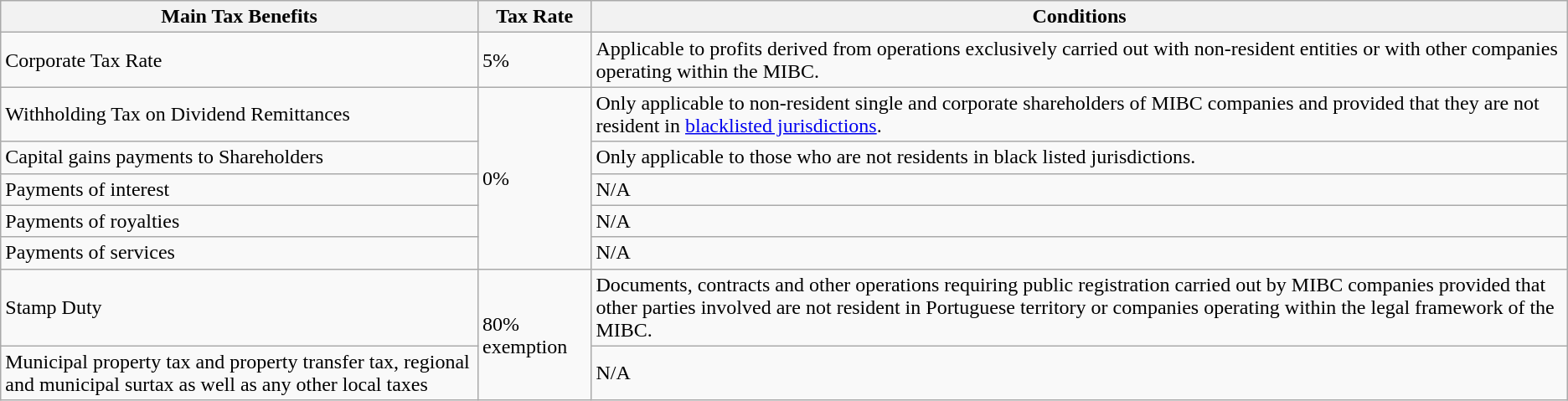<table class="wikitable">
<tr>
<th>Main Tax Benefits</th>
<th>Tax Rate</th>
<th>Conditions</th>
</tr>
<tr>
<td>Corporate Tax Rate</td>
<td>5%</td>
<td>Applicable to profits derived from operations exclusively carried out with non-resident entities or with other companies operating within the MIBC.</td>
</tr>
<tr>
<td>Withholding Tax on Dividend Remittances</td>
<td rowspan="5">0%</td>
<td>Only applicable to non-resident single and corporate shareholders of MIBC companies and provided that they are not resident in <a href='#'>blacklisted jurisdictions</a>.</td>
</tr>
<tr>
<td>Capital gains payments to Shareholders</td>
<td>Only applicable to those who are not residents in black listed jurisdictions.</td>
</tr>
<tr>
<td>Payments of interest</td>
<td>N/A</td>
</tr>
<tr>
<td>Payments of royalties</td>
<td>N/A</td>
</tr>
<tr>
<td>Payments of services</td>
<td>N/A</td>
</tr>
<tr>
<td>Stamp Duty</td>
<td rowspan="2">80% exemption</td>
<td>Documents, contracts and other operations requiring public registration carried out by MIBC companies provided that other parties involved are not resident in Portuguese territory or companies operating within the legal framework of the MIBC.</td>
</tr>
<tr>
<td>Municipal property tax and property transfer tax, regional and municipal surtax as well as any other local taxes</td>
<td>N/A</td>
</tr>
</table>
